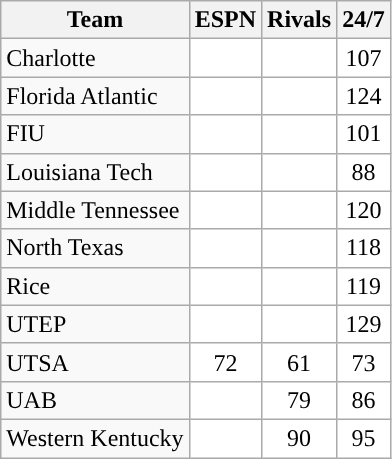<table class="wikitable">
<tr>
<th>Team</th>
<th>ESPN</th>
<th>Rivals</th>
<th>24/7</th>
</tr>
<tr>
<td>Charlotte</td>
<td style="text-align:center; background:white"></td>
<td style="text-align:center; background:white"></td>
<td style="text-align:center; background:white">107</td>
</tr>
<tr>
<td>Florida Atlantic</td>
<td style="text-align:center; background:white"></td>
<td style="text-align:center; background:white"></td>
<td style="text-align:center; background:white">124</td>
</tr>
<tr>
<td>FIU</td>
<td style="text-align:center; background:white"></td>
<td style="text-align:center; background:white"></td>
<td style="text-align:center; background:white">101</td>
</tr>
<tr>
<td>Louisiana Tech</td>
<td style="text-align:center; background:white"></td>
<td style="text-align:center; background:white"></td>
<td style="text-align:center; background:white">88</td>
</tr>
<tr>
<td>Middle Tennessee</td>
<td style="text-align:center; background:white"></td>
<td style="text-align:center; background:white"></td>
<td style="text-align:center; background:white">120</td>
</tr>
<tr>
<td>North Texas</td>
<td style="text-align:center; background:white"></td>
<td style="text-align:center; background:white"></td>
<td style="text-align:center; background:white">118</td>
</tr>
<tr>
<td>Rice</td>
<td style="text-align:center; background:white"></td>
<td style="text-align:center; background:white"></td>
<td style="text-align:center; background:white">119</td>
</tr>
<tr>
<td>UTEP</td>
<td style="text-align:center; background:white"></td>
<td style="text-align:center; background:white"></td>
<td style="text-align:center; background:white">129</td>
</tr>
<tr>
<td>UTSA</td>
<td style="text-align:center; background:white">72</td>
<td style="text-align:center; background:white">61</td>
<td style="text-align:center; background:white">73</td>
</tr>
<tr>
<td>UAB</td>
<td style="text-align:center; background:white"></td>
<td style="text-align:center; background:white">79</td>
<td style="text-align:center; background:white">86</td>
</tr>
<tr>
<td>Western Kentucky</td>
<td style="text-align:center; background:white"></td>
<td style="text-align:center; background:white">90</td>
<td style="text-align:center; background:white">95</td>
</tr>
</table>
